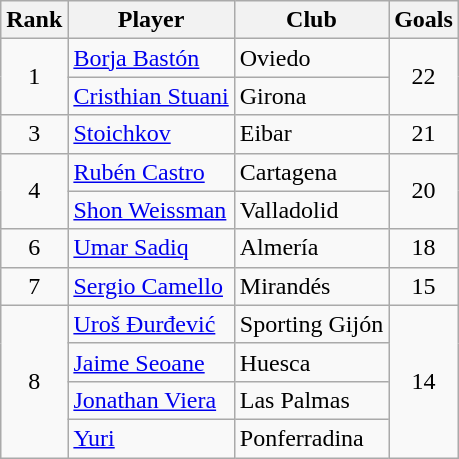<table class="wikitable" style="text-align:center">
<tr>
<th>Rank</th>
<th>Player</th>
<th>Club</th>
<th>Goals</th>
</tr>
<tr>
<td rowspan="2">1</td>
<td align=left> <a href='#'>Borja Bastón</a></td>
<td align=left>Oviedo</td>
<td rowspan="2">22</td>
</tr>
<tr>
<td align=left> <a href='#'>Cristhian Stuani</a></td>
<td align=left>Girona</td>
</tr>
<tr>
<td>3</td>
<td align=left> <a href='#'>Stoichkov</a></td>
<td align=left>Eibar</td>
<td>21</td>
</tr>
<tr>
<td rowspan="2">4</td>
<td align=left> <a href='#'>Rubén Castro</a></td>
<td align=left>Cartagena</td>
<td rowspan="2">20</td>
</tr>
<tr>
<td align=left> <a href='#'>Shon Weissman</a></td>
<td align=left>Valladolid</td>
</tr>
<tr>
<td>6</td>
<td align=left> <a href='#'>Umar Sadiq</a></td>
<td align=left>Almería</td>
<td>18</td>
</tr>
<tr>
<td>7</td>
<td align=left> <a href='#'>Sergio Camello</a></td>
<td align=left>Mirandés</td>
<td>15</td>
</tr>
<tr>
<td rowspan="4">8</td>
<td align=left> <a href='#'>Uroš Đurđević</a></td>
<td align=left>Sporting Gijón</td>
<td rowspan="4">14</td>
</tr>
<tr>
<td align=left> <a href='#'>Jaime Seoane</a></td>
<td align=left>Huesca</td>
</tr>
<tr>
<td align=left> <a href='#'>Jonathan Viera</a></td>
<td align=left>Las Palmas</td>
</tr>
<tr>
<td align=left> <a href='#'>Yuri</a></td>
<td align=left>Ponferradina</td>
</tr>
</table>
